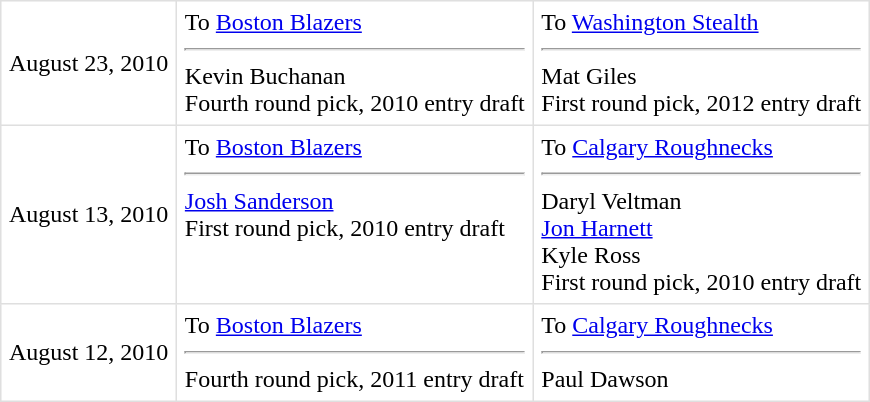<table border=1 style="border-collapse:collapse" bordercolor="#DFDFDF"  cellpadding="5">
<tr>
<td>August 23, 2010</td>
<td valign="top">To <a href='#'>Boston Blazers</a> <hr>Kevin Buchanan<br>Fourth round pick, 2010 entry draft</td>
<td valign="top">To <a href='#'>Washington Stealth</a><hr>Mat Giles<br>First round pick, 2012 entry draft</td>
</tr>
<tr>
<td>August 13, 2010</td>
<td valign="top">To <a href='#'>Boston Blazers</a> <hr><a href='#'>Josh Sanderson</a><br>First round pick, 2010 entry draft</td>
<td valign="top">To <a href='#'>Calgary Roughnecks</a><hr>Daryl Veltman<br><a href='#'>Jon Harnett</a><br>Kyle Ross<br>First round pick, 2010 entry draft</td>
</tr>
<tr>
<td>August 12, 2010</td>
<td valign="top">To <a href='#'>Boston Blazers</a> <hr>Fourth round pick, 2011 entry draft</td>
<td valign="top">To <a href='#'>Calgary Roughnecks</a><hr>Paul Dawson</td>
</tr>
</table>
